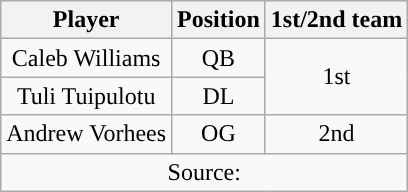<table class="wikitable" style="text-align: center">
<tr align=center>
<th>Player</th>
<th>Position</th>
<th>1st/2nd team</th>
</tr>
<tr>
<td>Caleb Williams</td>
<td>QB</td>
<td rowspan="2">1st</td>
</tr>
<tr>
<td>Tuli Tuipulotu</td>
<td>DL</td>
</tr>
<tr>
<td>Andrew Vorhees</td>
<td>OG</td>
<td>2nd</td>
</tr>
<tr>
<td colspan="3">Source:</td>
</tr>
</table>
